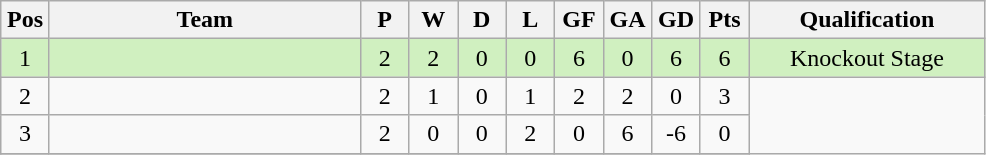<table class="wikitable" border="1">
<tr>
<th width="25"><abbr>Pos</abbr></th>
<th width="200">Team</th>
<th width="25">P</th>
<th width="25">W</th>
<th width="25">D</th>
<th width="25">L</th>
<th width="25"><abbr>GF</abbr></th>
<th width="25"><abbr>GA</abbr></th>
<th width="25"><abbr>GD</abbr></th>
<th width="25"><abbr>Pts</abbr></th>
<th width="150">Qualification</th>
</tr>
<tr bgcolor= #D0F0C0>
<td align="center">1</td>
<td></td>
<td align="center">2</td>
<td align="center">2</td>
<td align="center">0</td>
<td align="center">0</td>
<td align="center">6</td>
<td align="center">0</td>
<td align="center">6</td>
<td align="center">6</td>
<td align="center">Knockout Stage</td>
</tr>
<tr>
<td align="center">2</td>
<td></td>
<td align="center">2</td>
<td align="center">1</td>
<td align="center">0</td>
<td align="center">1</td>
<td align="center">2</td>
<td align="center">2</td>
<td align="center">0</td>
<td align="center">3</td>
</tr>
<tr>
<td align="center">3</td>
<td></td>
<td align="center">2</td>
<td align="center">0</td>
<td align="center">0</td>
<td align="center">2</td>
<td align="center">0</td>
<td align="center">6</td>
<td align="center">-6</td>
<td align="center">0</td>
</tr>
<tr>
</tr>
</table>
